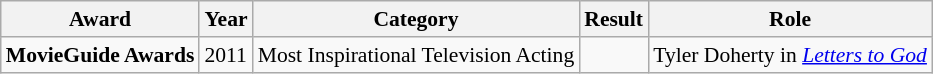<table class="wikitable" style="font-size: 90%;">
<tr>
<th>Award</th>
<th>Year</th>
<th>Category</th>
<th>Result</th>
<th>Role</th>
</tr>
<tr>
<td><strong>MovieGuide Awards</strong></td>
<td>2011</td>
<td>Most Inspirational Television Acting</td>
<td></td>
<td>Tyler Doherty in <em><a href='#'>Letters to God</a></em></td>
</tr>
</table>
